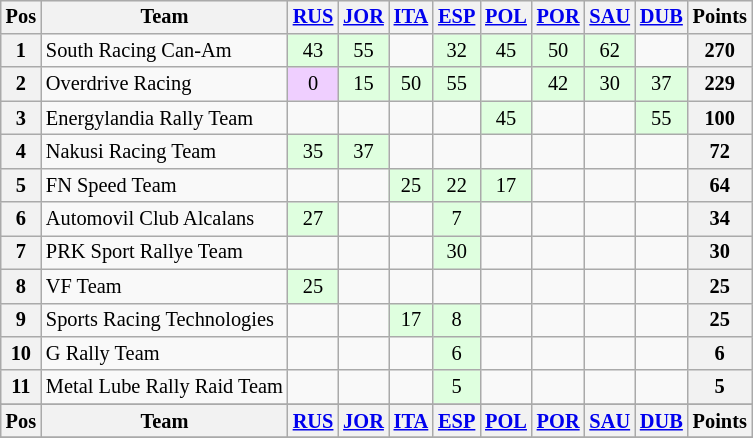<table class="wikitable" style="font-size: 85%; text-align: center; display: inline-table;">
<tr valign="top">
<th valign="middle">Pos</th>
<th valign="middle">Team</th>
<th><a href='#'>RUS</a><br></th>
<th><a href='#'>JOR</a><br></th>
<th><a href='#'>ITA</a><br></th>
<th><a href='#'>ESP</a><br></th>
<th><a href='#'>POL</a><br></th>
<th><a href='#'>POR</a><br></th>
<th><a href='#'>SAU</a><br></th>
<th><a href='#'>DUB</a><br></th>
<th valign="middle">Points</th>
</tr>
<tr>
<th>1</th>
<td align=left>South Racing Can-Am</td>
<td style="background:#dfffdf;">43</td>
<td style="background:#dfffdf;">55</td>
<td></td>
<td style="background:#dfffdf;">32</td>
<td style="background:#dfffdf;">45</td>
<td style="background:#dfffdf;">50</td>
<td style="background:#dfffdf;">62</td>
<td></td>
<th>270</th>
</tr>
<tr>
<th>2</th>
<td align=left>Overdrive Racing</td>
<td style="background:#efcfff;">0</td>
<td style="background:#dfffdf;">15</td>
<td style="background:#dfffdf;">50</td>
<td style="background:#dfffdf;">55</td>
<td></td>
<td style="background:#dfffdf;">42</td>
<td style="background:#dfffdf;">30</td>
<td style="background:#dfffdf;">37</td>
<th>229</th>
</tr>
<tr>
<th>3</th>
<td align=left>Energylandia Rally Team</td>
<td></td>
<td></td>
<td></td>
<td></td>
<td style="background:#dfffdf;">45</td>
<td></td>
<td></td>
<td style="background:#dfffdf;">55</td>
<th>100</th>
</tr>
<tr>
<th>4</th>
<td align=left>Nakusi Racing Team</td>
<td style="background:#dfffdf;">35</td>
<td style="background:#dfffdf;">37</td>
<td></td>
<td></td>
<td></td>
<td></td>
<td></td>
<td></td>
<th>72</th>
</tr>
<tr>
<th>5</th>
<td align=left>FN Speed Team</td>
<td></td>
<td></td>
<td style="background:#dfffdf;">25</td>
<td style="background:#dfffdf;">22</td>
<td style="background:#dfffdf;">17</td>
<td></td>
<td></td>
<td></td>
<th>64</th>
</tr>
<tr>
<th>6</th>
<td align=left>Automovil Club Alcalans</td>
<td style="background:#dfffdf;">27</td>
<td></td>
<td></td>
<td style="background:#dfffdf;">7</td>
<td></td>
<td></td>
<td></td>
<td></td>
<th>34</th>
</tr>
<tr>
<th>7</th>
<td align=left>PRK Sport Rallye Team</td>
<td></td>
<td></td>
<td></td>
<td style="background:#dfffdf;">30</td>
<td></td>
<td></td>
<td></td>
<td></td>
<th>30</th>
</tr>
<tr>
<th>8</th>
<td align=left>VF Team</td>
<td style="background:#dfffdf;">25</td>
<td></td>
<td></td>
<td></td>
<td></td>
<td></td>
<td></td>
<td></td>
<th>25</th>
</tr>
<tr>
<th>9</th>
<td align=left>Sports Racing Technologies</td>
<td></td>
<td></td>
<td style="background:#dfffdf;">17</td>
<td style="background:#dfffdf;">8</td>
<td></td>
<td></td>
<td></td>
<td></td>
<th>25</th>
</tr>
<tr>
<th>10</th>
<td align=left>G Rally Team</td>
<td></td>
<td></td>
<td></td>
<td style="background:#dfffdf;">6</td>
<td></td>
<td></td>
<td></td>
<td></td>
<th>6</th>
</tr>
<tr>
<th>11</th>
<td align=left>Metal Lube Rally Raid Team</td>
<td></td>
<td></td>
<td></td>
<td style="background:#dfffdf;">5</td>
<td></td>
<td></td>
<td></td>
<td></td>
<th>5</th>
</tr>
<tr>
</tr>
<tr valign="top">
<th valign="middle">Pos</th>
<th valign="middle">Team</th>
<th><a href='#'>RUS</a><br></th>
<th><a href='#'>JOR</a><br></th>
<th><a href='#'>ITA</a><br></th>
<th><a href='#'>ESP</a><br></th>
<th><a href='#'>POL</a><br></th>
<th><a href='#'>POR</a><br></th>
<th><a href='#'>SAU</a><br></th>
<th><a href='#'>DUB</a><br></th>
<th valign="middle">Points</th>
</tr>
<tr>
</tr>
</table>
